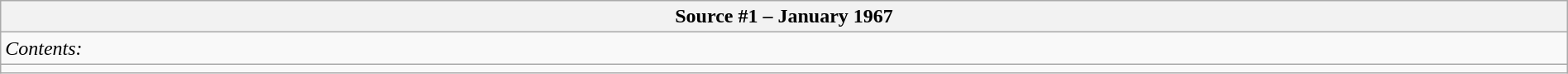<table class="wikitable" style="width:100%;">
<tr>
<th><strong>Source #1</strong> – January 1967</th>
</tr>
<tr>
<td><em>Contents:</em></td>
</tr>
<tr>
<td></td>
</tr>
</table>
